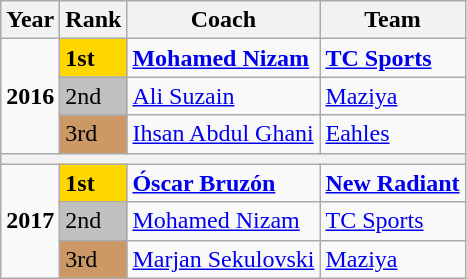<table class="wikitable">
<tr>
<th>Year</th>
<th>Rank</th>
<th>Coach</th>
<th>Team</th>
</tr>
<tr>
<td rowspan="3"><strong>2016</strong></td>
<td scope=col style="background-color: gold"><strong>1st</strong></td>
<td><strong><a href='#'>Mohamed Nizam</a></strong></td>
<td><strong><a href='#'>TC Sports</a></strong></td>
</tr>
<tr>
<td scope=col style="background-color: silver">2nd</td>
<td> <a href='#'>Ali Suzain</a></td>
<td> <a href='#'>Maziya</a></td>
</tr>
<tr>
<td scope=col style="background-color: #cc9966">3rd</td>
<td> <a href='#'>Ihsan Abdul Ghani</a></td>
<td> <a href='#'>Eahles</a></td>
</tr>
<tr>
<th colspan="5"></th>
</tr>
<tr>
<td rowspan="3"><strong>2017</strong></td>
<td scope=col style="background-color: gold"><strong>1st</strong></td>
<td> <strong><a href='#'>Óscar Bruzón</a></strong></td>
<td> <strong><a href='#'>New Radiant</a></strong></td>
</tr>
<tr>
<td scope=col style="background-color: silver">2nd</td>
<td> <a href='#'>Mohamed Nizam</a></td>
<td> <a href='#'>TC Sports</a></td>
</tr>
<tr>
<td scope=col style="background-color: #cc9966">3rd</td>
<td> <a href='#'>Marjan Sekulovski</a></td>
<td> <a href='#'>Maziya</a></td>
</tr>
</table>
